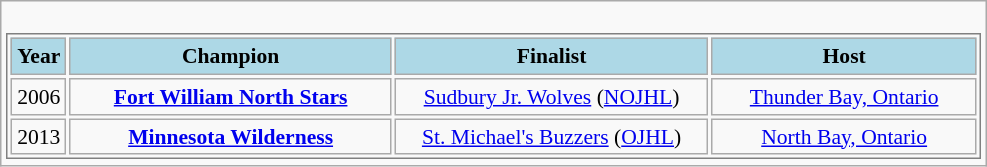<table class="wikitable">
<tr style="text-align:left; vertical-align:top;">
<td><br><table cellpadding="1" style="width:650px; font-size:90%; border:1px solid gray;">
<tr style="text-align:center;">
<th style="background:#add8e6; width:30px;"><strong>Year</strong></th>
<th style="background:#add8e6; width:300px;"><strong>Champion</strong></th>
<th style="background:#add8e6; width:300px;"><strong>Finalist</strong></th>
<th style="background:#add8e6; width:250px;"><strong>Host</strong></th>
</tr>
<tr style="text-align:center;">
<td>2006</td>
<td><strong><a href='#'>Fort William North Stars</a></strong></td>
<td><a href='#'>Sudbury Jr. Wolves</a> (<a href='#'>NOJHL</a>)</td>
<td><a href='#'>Thunder Bay, Ontario</a></td>
</tr>
<tr style="text-align:center;">
<td>2013</td>
<td><strong><a href='#'>Minnesota Wilderness</a></strong></td>
<td><a href='#'>St. Michael's Buzzers</a> (<a href='#'>OJHL</a>)</td>
<td><a href='#'>North Bay, Ontario</a></td>
</tr>
</table>
</td>
</tr>
</table>
